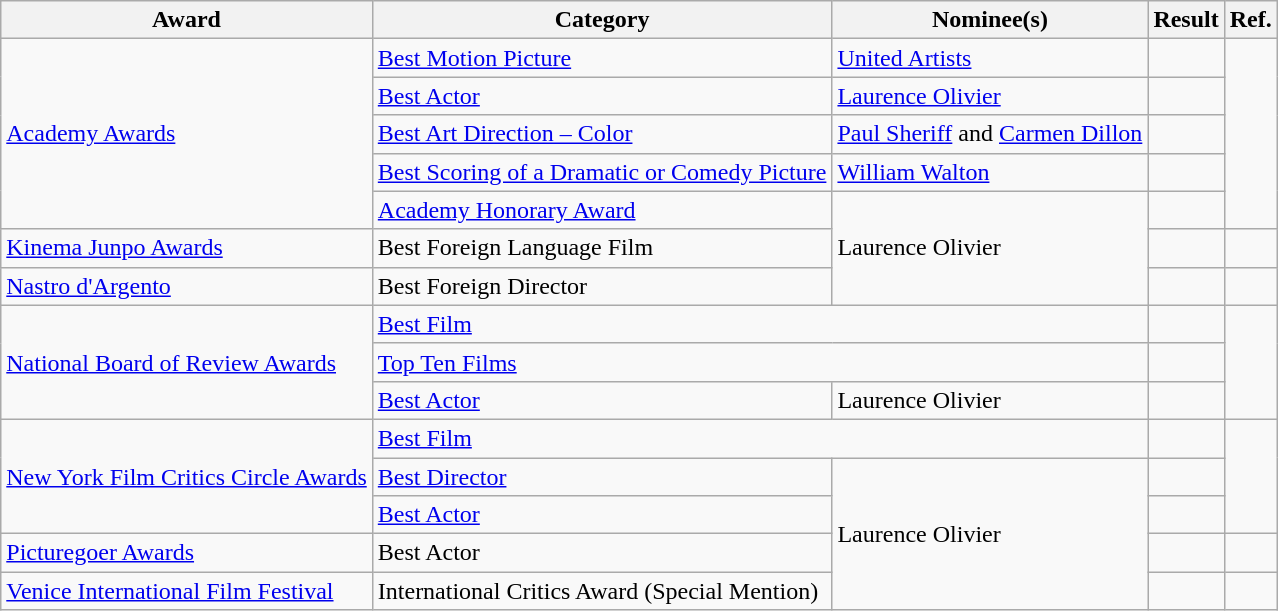<table class="wikitable plainrowheaders">
<tr>
<th>Award</th>
<th>Category</th>
<th>Nominee(s)</th>
<th>Result</th>
<th>Ref.</th>
</tr>
<tr>
<td rowspan="5"><a href='#'>Academy Awards</a></td>
<td><a href='#'>Best Motion Picture</a></td>
<td><a href='#'>United Artists</a></td>
<td></td>
<td align="center" rowspan="5"> <br> </td>
</tr>
<tr>
<td><a href='#'>Best Actor</a></td>
<td><a href='#'>Laurence Olivier</a></td>
<td></td>
</tr>
<tr>
<td><a href='#'>Best Art Direction – Color</a></td>
<td><a href='#'>Paul Sheriff</a> and <a href='#'>Carmen Dillon</a></td>
<td></td>
</tr>
<tr>
<td><a href='#'>Best Scoring of a Dramatic or Comedy Picture</a></td>
<td><a href='#'>William Walton</a></td>
<td></td>
</tr>
<tr>
<td><a href='#'>Academy Honorary Award</a></td>
<td rowspan="3">Laurence Olivier</td>
<td></td>
</tr>
<tr>
<td><a href='#'>Kinema Junpo Awards</a></td>
<td>Best Foreign Language Film</td>
<td></td>
<td align="center"></td>
</tr>
<tr>
<td><a href='#'>Nastro d'Argento</a></td>
<td>Best Foreign Director</td>
<td></td>
<td align="center"></td>
</tr>
<tr>
<td rowspan="3"><a href='#'>National Board of Review Awards</a></td>
<td colspan="2"><a href='#'>Best Film</a></td>
<td></td>
<td align="center" rowspan="3"></td>
</tr>
<tr>
<td colspan="2"><a href='#'>Top Ten Films</a></td>
<td></td>
</tr>
<tr>
<td><a href='#'>Best Actor</a></td>
<td>Laurence Olivier</td>
<td></td>
</tr>
<tr>
<td rowspan="3"><a href='#'>New York Film Critics Circle Awards</a></td>
<td colspan="2"><a href='#'>Best Film</a></td>
<td></td>
<td align="center" rowspan="3"></td>
</tr>
<tr>
<td><a href='#'>Best Director</a></td>
<td rowspan="4">Laurence Olivier</td>
<td></td>
</tr>
<tr>
<td><a href='#'>Best Actor</a></td>
<td></td>
</tr>
<tr>
<td><a href='#'>Picturegoer Awards</a></td>
<td>Best Actor</td>
<td></td>
<td align="center"></td>
</tr>
<tr>
<td><a href='#'>Venice International Film Festival</a></td>
<td>International Critics Award (Special Mention)</td>
<td></td>
<td align="center"></td>
</tr>
</table>
